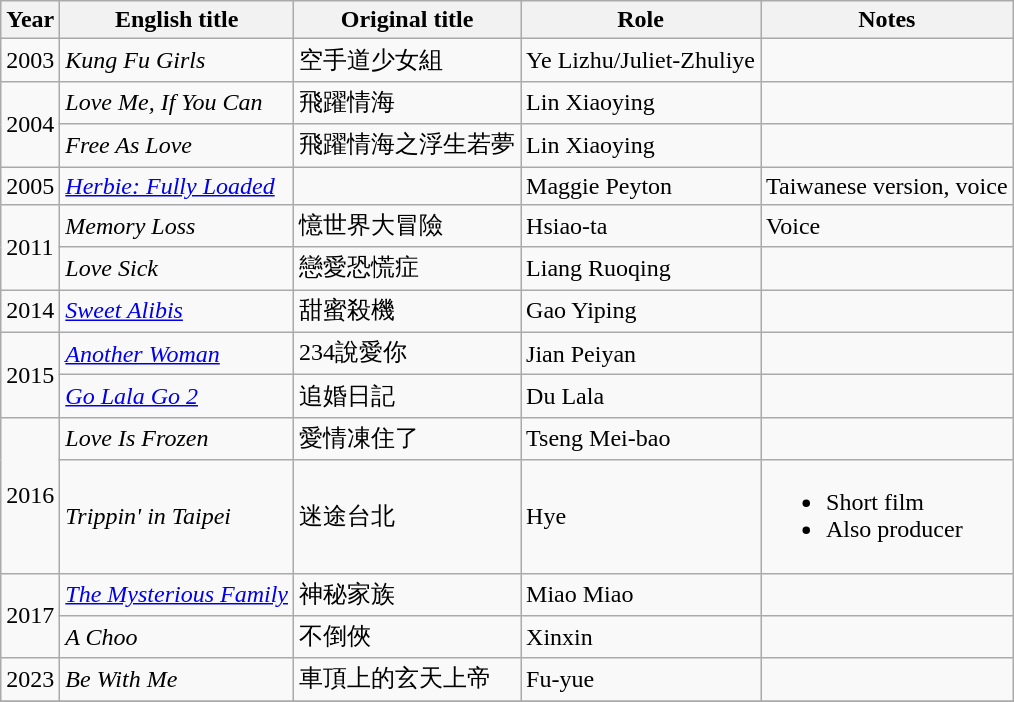<table class="wikitable sortable">
<tr>
<th>Year</th>
<th>English title</th>
<th>Original title</th>
<th>Role</th>
<th class="unsortable">Notes</th>
</tr>
<tr>
<td>2003</td>
<td><em>Kung Fu Girls</em></td>
<td>空手道少女組</td>
<td>Ye Lizhu/Juliet-Zhuliye</td>
<td></td>
</tr>
<tr>
<td rowspan=2>2004</td>
<td><em>Love Me, If You Can</em></td>
<td>飛躍情海</td>
<td>Lin Xiaoying</td>
<td></td>
</tr>
<tr>
<td><em>Free As Love</em></td>
<td>飛躍情海之浮生若夢</td>
<td>Lin Xiaoying</td>
</tr>
<tr>
<td>2005</td>
<td><em><a href='#'>Herbie: Fully Loaded</a></em></td>
<td></td>
<td>Maggie Peyton</td>
<td>Taiwanese version, voice</td>
</tr>
<tr>
<td rowspan=2>2011</td>
<td><em>Memory Loss</em></td>
<td>憶世界大冒險</td>
<td>Hsiao-ta</td>
<td>Voice</td>
</tr>
<tr>
<td><em>Love Sick</em></td>
<td>戀愛恐慌症</td>
<td>Liang Ruoqing</td>
<td></td>
</tr>
<tr>
<td>2014</td>
<td><em><a href='#'>Sweet Alibis</a></em></td>
<td>甜蜜殺機</td>
<td>Gao Yiping</td>
<td></td>
</tr>
<tr>
<td rowspan=2>2015</td>
<td><em><a href='#'>Another Woman</a></em></td>
<td>234說愛你</td>
<td>Jian Peiyan</td>
<td></td>
</tr>
<tr>
<td><em><a href='#'>Go Lala Go 2</a></em></td>
<td>追婚日記</td>
<td>Du Lala</td>
<td></td>
</tr>
<tr>
<td rowspan=2>2016</td>
<td><em>Love Is Frozen</em></td>
<td>愛情凍住了</td>
<td>Tseng Mei-bao</td>
<td></td>
</tr>
<tr>
<td><em>Trippin' in Taipei</em></td>
<td>迷途台北</td>
<td>Hye</td>
<td><ul><li>Short film</li><li>Also producer</li></ul></td>
</tr>
<tr>
<td rowspan=2>2017</td>
<td><em><a href='#'>The Mysterious Family</a></em></td>
<td>神秘家族</td>
<td>Miao Miao</td>
<td></td>
</tr>
<tr>
<td><em>A Choo</em></td>
<td>不倒俠</td>
<td>Xinxin</td>
<td></td>
</tr>
<tr>
<td>2023</td>
<td><em>Be With Me</em></td>
<td>車頂上的玄天上帝</td>
<td>Fu-yue</td>
<td></td>
</tr>
<tr>
</tr>
</table>
